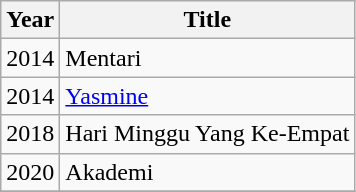<table class="wikitable">
<tr>
<th>Year</th>
<th>Title</th>
</tr>
<tr>
<td>2014</td>
<td>Mentari</td>
</tr>
<tr>
<td>2014</td>
<td><a href='#'>Yasmine</a></td>
</tr>
<tr>
<td>2018</td>
<td>Hari Minggu Yang Ke-Empat</td>
</tr>
<tr>
<td>2020</td>
<td>Akademi</td>
</tr>
<tr>
</tr>
</table>
